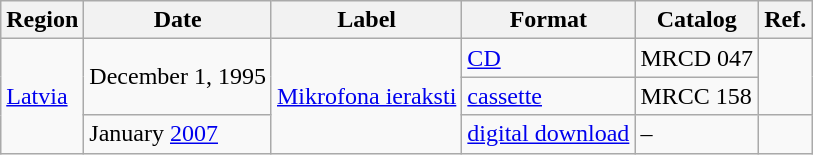<table class="wikitable">
<tr>
<th>Region</th>
<th>Date</th>
<th>Label</th>
<th>Format</th>
<th>Catalog</th>
<th>Ref.</th>
</tr>
<tr>
<td rowspan="3"><a href='#'>Latvia</a></td>
<td rowspan="2">December 1, 1995</td>
<td rowspan="3"><a href='#'>Mikrofona ieraksti</a></td>
<td><a href='#'>CD</a></td>
<td>MRCD 047</td>
<td rowspan="2"></td>
</tr>
<tr>
<td><a href='#'>cassette</a></td>
<td>MRCC 158</td>
</tr>
<tr>
<td>January <a href='#'>2007</a></td>
<td><a href='#'>digital download</a></td>
<td>–</td>
<td><br></td>
</tr>
</table>
